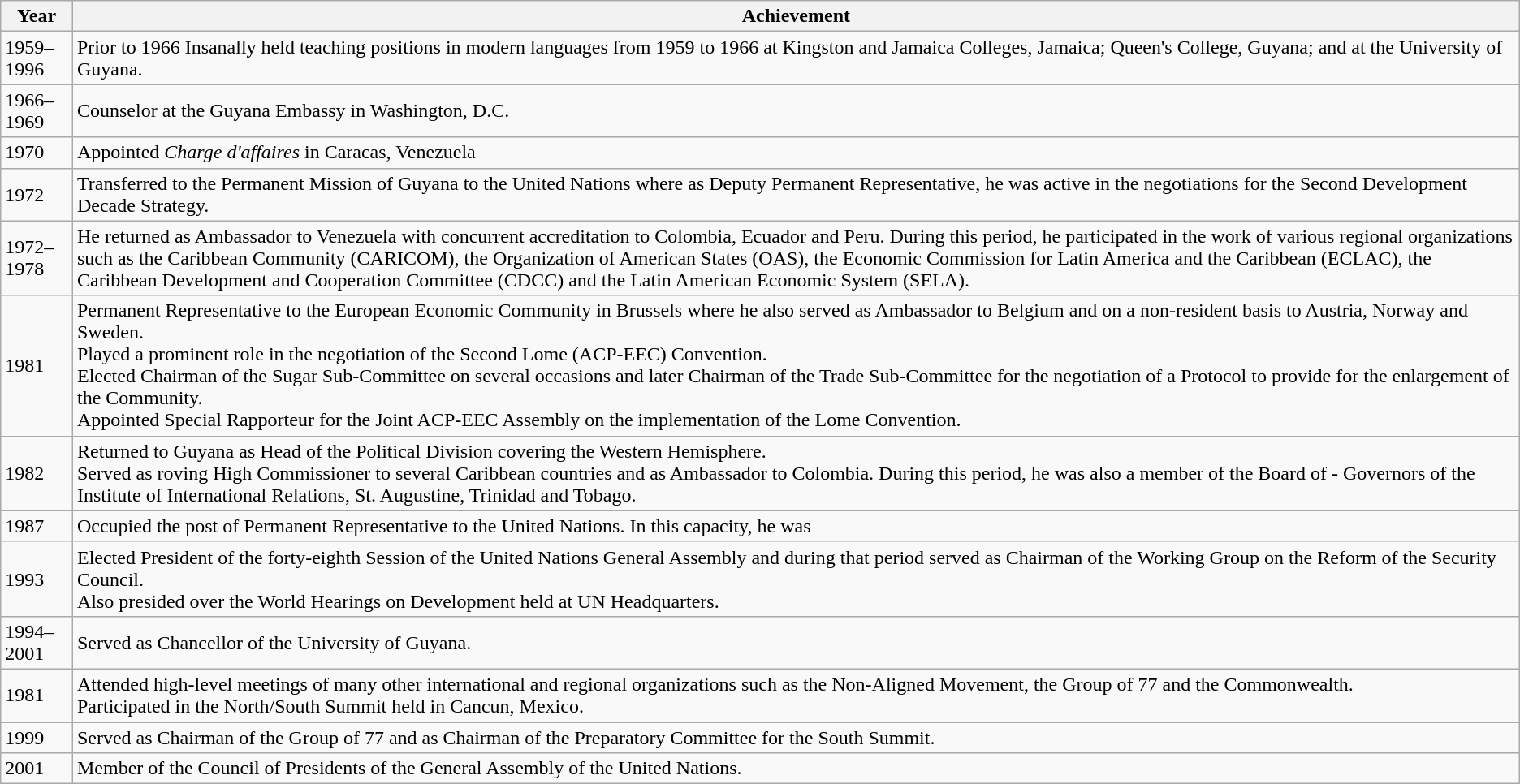<table class="wikitable">
<tr>
<th>Year</th>
<th>Achievement</th>
</tr>
<tr>
<td>1959–1996</td>
<td>Prior to 1966 Insanally held teaching positions in modern languages from 1959 to 1966 at Kingston and Jamaica Colleges, Jamaica; Queen's College, Guyana; and at the University of Guyana.</td>
</tr>
<tr>
<td>1966–1969</td>
<td>Counselor at the Guyana Embassy in Washington, D.C.</td>
</tr>
<tr>
<td>1970</td>
<td>Appointed <em>Charge d'affaires</em> in Caracas, Venezuela</td>
</tr>
<tr>
<td>1972</td>
<td>Transferred to the Permanent Mission of Guyana to the United Nations where as Deputy Permanent Representative, he was active in the negotiations for the Second Development Decade Strategy.</td>
</tr>
<tr>
<td>1972–1978</td>
<td>He returned as Ambassador to Venezuela with concurrent accreditation to Colombia, Ecuador and Peru. During this period, he participated in the work of various regional organizations such as the Caribbean Community (CARICOM), the Organization of American States (OAS), the Economic Commission for Latin America and the Caribbean (ECLAC), the Caribbean Development and Cooperation Committee (CDCC) and the Latin American Economic System (SELA).</td>
</tr>
<tr>
<td>1981</td>
<td>Permanent Representative to the European Economic Community in Brussels where he also served as Ambassador to Belgium and on a non-resident basis to Austria, Norway and Sweden.<br>Played a prominent role in the negotiation of the Second Lome (ACP-EEC) Convention.<br>Elected Chairman of the Sugar Sub-Committee on several occasions and later Chairman of the Trade Sub-Committee for the negotiation of a Protocol to provide for the enlargement of the Community.<br>Appointed Special Rapporteur for the Joint ACP-EEC Assembly on the implementation of the Lome Convention.</td>
</tr>
<tr>
<td>1982</td>
<td>Returned to Guyana as Head of the Political Division covering the Western Hemisphere.<br>Served as roving High Commissioner to several Caribbean countries and as Ambassador to Colombia. During this period, he was also a member of the Board of - Governors of the Institute of International Relations, St. Augustine, Trinidad and Tobago.</td>
</tr>
<tr>
<td>1987</td>
<td>Occupied the post of Permanent Representative to the United Nations. In this capacity, he was</td>
</tr>
<tr>
<td>1993</td>
<td>Elected President of the forty-eighth Session of the United Nations General Assembly and during that period served as Chairman of the Working Group on the Reform of the Security Council.<br>Also presided over the World Hearings on Development held at UN Headquarters.</td>
</tr>
<tr>
<td>1994–2001</td>
<td>Served as Chancellor of the University of Guyana.</td>
</tr>
<tr>
<td>1981</td>
<td>Attended high-level meetings of many other international and regional organizations such as the Non-Aligned Movement, the Group of 77 and the Commonwealth.<br>Participated in the North/South Summit held in Cancun, Mexico.</td>
</tr>
<tr>
<td>1999</td>
<td>Served as Chairman of the Group of 77 and as Chairman of the Preparatory Committee for the South Summit.</td>
</tr>
<tr>
<td>2001</td>
<td>Member of the Council of Presidents of the General Assembly of the United Nations.</td>
</tr>
</table>
